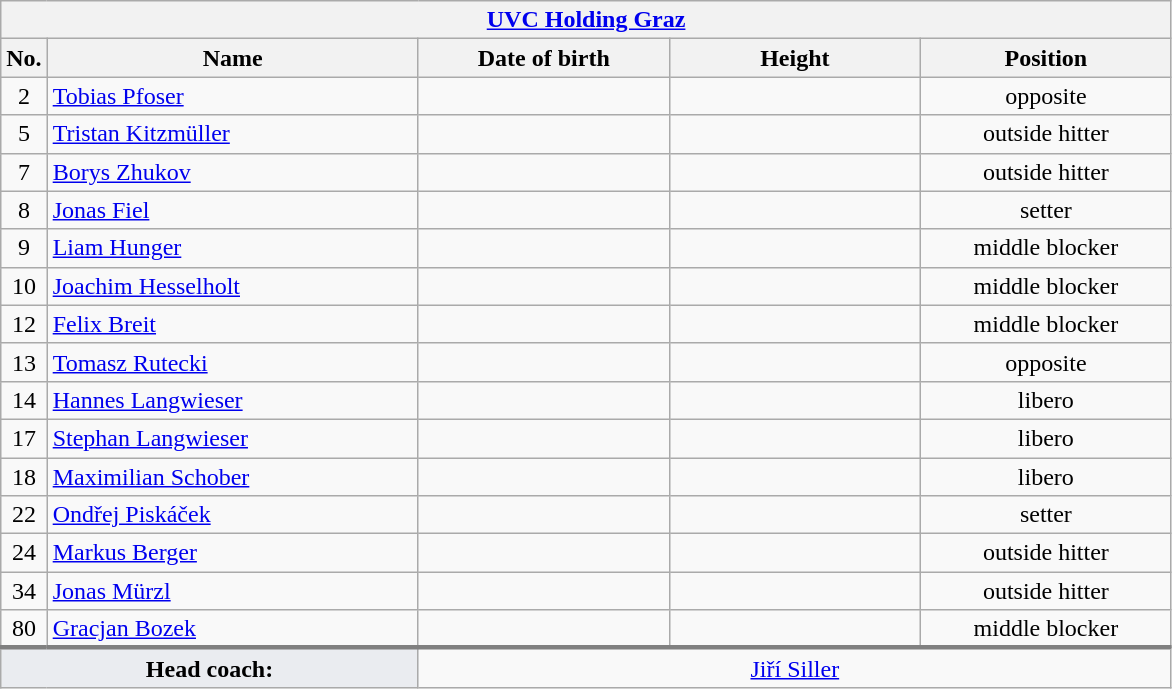<table class="wikitable collapsible collapsed" style="font-size:100%; text-align:center">
<tr>
<th colspan=6 style="width:30em"><a href='#'>UVC Holding Graz</a></th>
</tr>
<tr>
<th>No.</th>
<th style="width:15em">Name</th>
<th style="width:10em">Date of birth</th>
<th style="width:10em">Height</th>
<th style="width:10em">Position</th>
</tr>
<tr>
<td>2</td>
<td align=left> <a href='#'>Tobias Pfoser</a></td>
<td align=right></td>
<td></td>
<td>opposite</td>
</tr>
<tr>
<td>5</td>
<td align=left> <a href='#'>Tristan Kitzmüller</a></td>
<td align=right></td>
<td></td>
<td>outside hitter</td>
</tr>
<tr>
<td>7</td>
<td align=left> <a href='#'>Borys Zhukov</a></td>
<td align=right></td>
<td></td>
<td>outside hitter</td>
</tr>
<tr>
<td>8</td>
<td align=left> <a href='#'>Jonas Fiel</a></td>
<td align=right></td>
<td></td>
<td>setter</td>
</tr>
<tr>
<td>9</td>
<td align=left> <a href='#'>Liam Hunger</a></td>
<td align=right></td>
<td></td>
<td>middle blocker</td>
</tr>
<tr>
<td>10</td>
<td align=left> <a href='#'>Joachim Hesselholt</a></td>
<td align=right></td>
<td></td>
<td>middle blocker</td>
</tr>
<tr>
<td>12</td>
<td align=left> <a href='#'>Felix Breit</a></td>
<td align=right></td>
<td></td>
<td>middle blocker</td>
</tr>
<tr>
<td>13</td>
<td align=left> <a href='#'>Tomasz Rutecki</a></td>
<td align=right></td>
<td></td>
<td>opposite</td>
</tr>
<tr>
<td>14</td>
<td align=left> <a href='#'>Hannes Langwieser</a></td>
<td align=right></td>
<td></td>
<td>libero</td>
</tr>
<tr>
<td>17</td>
<td align=left> <a href='#'>Stephan Langwieser</a></td>
<td align=right></td>
<td></td>
<td>libero</td>
</tr>
<tr>
<td>18</td>
<td align=left> <a href='#'>Maximilian Schober</a></td>
<td align=right></td>
<td></td>
<td>libero</td>
</tr>
<tr>
<td>22</td>
<td align=left> <a href='#'>Ondřej Piskáček</a></td>
<td align=right></td>
<td></td>
<td>setter</td>
</tr>
<tr>
<td>24</td>
<td align=left> <a href='#'>Markus Berger</a></td>
<td align=right></td>
<td></td>
<td>outside hitter</td>
</tr>
<tr>
<td>34</td>
<td align=left> <a href='#'>Jonas Mürzl</a></td>
<td align=right></td>
<td></td>
<td>outside hitter</td>
</tr>
<tr>
<td>80</td>
<td align=left> <a href='#'>Gracjan Bozek</a></td>
<td align=right></td>
<td></td>
<td>middle blocker</td>
</tr>
<tr>
</tr>
<tr style="border-top: 3px solid grey">
<td colspan=2 style="background:#EAECF0"><strong>Head coach:</strong></td>
<td colspan=4> <a href='#'>Jiří Siller</a></td>
</tr>
</table>
